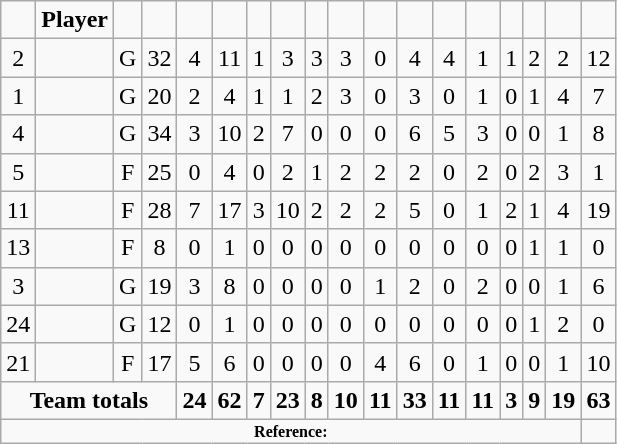<table class="wikitable sortable" style="text-align:center; font-size:100%">
<tr>
<td><strong></strong></td>
<td><strong>Player</strong></td>
<td><strong></strong></td>
<td><strong></strong></td>
<td><strong></strong></td>
<td><strong></strong></td>
<td><strong></strong></td>
<td><strong></strong></td>
<td><strong></strong></td>
<td><strong></strong></td>
<td><strong></strong></td>
<td><strong></strong></td>
<td><strong></strong></td>
<td><strong></strong></td>
<td><strong></strong></td>
<td><strong></strong></td>
<td><strong></strong></td>
<td><strong></strong></td>
</tr>
<tr>
<td>2</td>
<td></td>
<td>G</td>
<td>32</td>
<td>4</td>
<td>11</td>
<td>1</td>
<td>3</td>
<td>3</td>
<td>3</td>
<td>0</td>
<td>4</td>
<td>4</td>
<td>1</td>
<td>1</td>
<td>2</td>
<td>2</td>
<td>12</td>
</tr>
<tr>
<td>1</td>
<td></td>
<td>G</td>
<td>20</td>
<td>2</td>
<td>4</td>
<td>1</td>
<td>1</td>
<td>2</td>
<td>3</td>
<td>0</td>
<td>3</td>
<td>0</td>
<td>1</td>
<td>0</td>
<td>1</td>
<td>4</td>
<td>7</td>
</tr>
<tr>
<td>4</td>
<td></td>
<td>G</td>
<td>34</td>
<td>3</td>
<td>10</td>
<td>2</td>
<td>7</td>
<td>0</td>
<td>0</td>
<td>0</td>
<td>6</td>
<td>5</td>
<td>3</td>
<td>0</td>
<td>0</td>
<td>1</td>
<td>8</td>
</tr>
<tr>
<td>5</td>
<td></td>
<td>F</td>
<td>25</td>
<td>0</td>
<td>4</td>
<td>0</td>
<td>2</td>
<td>1</td>
<td>2</td>
<td>2</td>
<td>2</td>
<td>0</td>
<td>2</td>
<td>0</td>
<td>2</td>
<td>3</td>
<td>1</td>
</tr>
<tr>
<td>11</td>
<td></td>
<td>F</td>
<td>28</td>
<td>7</td>
<td>17</td>
<td>3</td>
<td>10</td>
<td>2</td>
<td>2</td>
<td>2</td>
<td>5</td>
<td>0</td>
<td>1</td>
<td>2</td>
<td>1</td>
<td>4</td>
<td>19</td>
</tr>
<tr>
<td>13</td>
<td></td>
<td>F</td>
<td>8</td>
<td>0</td>
<td>1</td>
<td>0</td>
<td>0</td>
<td>0</td>
<td>0</td>
<td>0</td>
<td>0</td>
<td>0</td>
<td>0</td>
<td>0</td>
<td>1</td>
<td>1</td>
<td>0</td>
</tr>
<tr>
<td>3</td>
<td></td>
<td>G</td>
<td>19</td>
<td>3</td>
<td>8</td>
<td>0</td>
<td>0</td>
<td>0</td>
<td>0</td>
<td>1</td>
<td>2</td>
<td>0</td>
<td>2</td>
<td>0</td>
<td>0</td>
<td>1</td>
<td>6</td>
</tr>
<tr>
<td>24</td>
<td></td>
<td>G</td>
<td>12</td>
<td>0</td>
<td>1</td>
<td>0</td>
<td>0</td>
<td>0</td>
<td>0</td>
<td>0</td>
<td>0</td>
<td>0</td>
<td>0</td>
<td>0</td>
<td>1</td>
<td>2</td>
<td>0</td>
</tr>
<tr>
<td>21</td>
<td></td>
<td>F</td>
<td>17</td>
<td>5</td>
<td>6</td>
<td>0</td>
<td>0</td>
<td>0</td>
<td>0</td>
<td>4</td>
<td>6</td>
<td>0</td>
<td>1</td>
<td>0</td>
<td>0</td>
<td>1</td>
<td>10</td>
</tr>
<tr class="sortbottom">
<td colspan="4" style="text-align:center;"><strong>Team totals</strong></td>
<td><strong>24</strong></td>
<td><strong>62</strong></td>
<td><strong>7</strong></td>
<td><strong>23</strong></td>
<td><strong>8</strong></td>
<td><strong>10</strong></td>
<td><strong>11</strong></td>
<td><strong>33</strong></td>
<td><strong>11</strong></td>
<td><strong>11</strong></td>
<td><strong>3</strong></td>
<td><strong>9</strong></td>
<td><strong>19</strong></td>
<td><strong>63</strong></td>
</tr>
<tr>
<td colspan="17" style="font-size: 8pt" align="center"><strong>Reference:</strong></td>
<td></td>
</tr>
</table>
